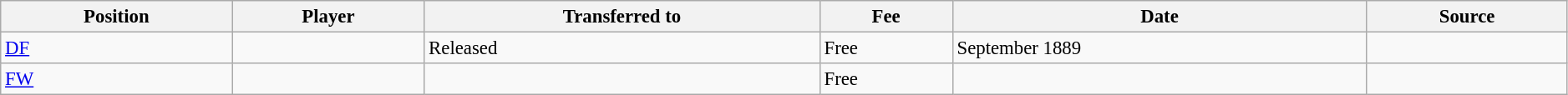<table width=99% class="wikitable sortable" style="text-align:center; font-size:95%; text-align:left">
<tr>
<th>Position</th>
<th>Player</th>
<th>Transferred to</th>
<th>Fee</th>
<th>Date</th>
<th>Source</th>
</tr>
<tr>
<td><a href='#'>DF</a></td>
<td></td>
<td>Released</td>
<td>Free</td>
<td>September 1889</td>
<td></td>
</tr>
<tr>
<td><a href='#'>FW</a></td>
<td></td>
<td></td>
<td>Free</td>
<td></td>
<td></td>
</tr>
</table>
